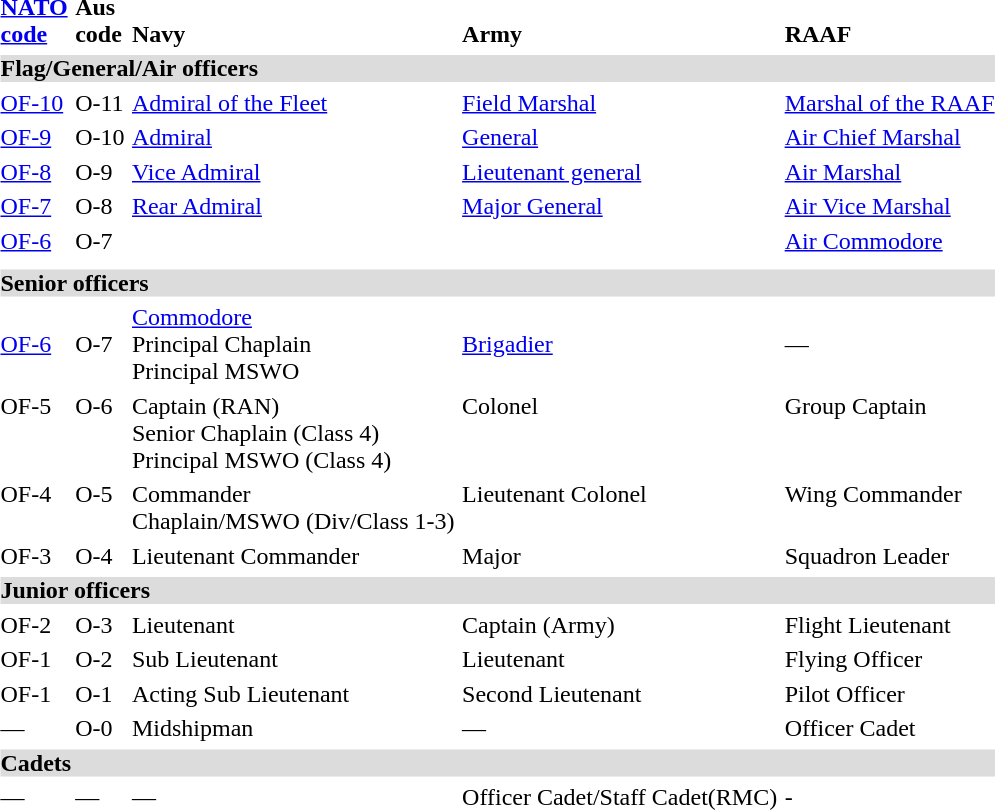<table border=0 cellpadding=0 cellspacing=5>
<tr valign=Bottom align=left>
<th><a href='#'>NATO<br>code</a></th>
<th>Aus<br>code</th>
<th>Navy</th>
<th>Army</th>
<th>RAAF</th>
</tr>
<tr bgcolor=#dcdcdc>
<th colspan=5 align=left>Flag/General/Air officers</th>
</tr>
<tr>
<td><a href='#'>OF-10</a></td>
<td>O-11</td>
<td><a href='#'>Admiral of the Fleet</a></td>
<td><a href='#'>Field Marshal</a></td>
<td><a href='#'>Marshal of the RAAF</a></td>
</tr>
<tr valign=top>
<td><a href='#'>OF-9</a></td>
<td>O-10</td>
<td><a href='#'>Admiral</a></td>
<td><a href='#'>General</a></td>
<td><a href='#'>Air Chief Marshal</a></td>
</tr>
<tr valign=top>
<td><a href='#'>OF-8</a></td>
<td>O-9</td>
<td><a href='#'>Vice Admiral</a></td>
<td><a href='#'>Lieutenant general</a></td>
<td><a href='#'>Air Marshal</a></td>
</tr>
<tr valign=top>
<td><a href='#'>OF-7</a></td>
<td>O-8</td>
<td><a href='#'>Rear Admiral</a></td>
<td><a href='#'>Major General</a></td>
<td><a href='#'>Air Vice Marshal</a></td>
</tr>
<tr valign=top>
<td><a href='#'>OF-6</a></td>
<td>O-7<br></td>
<td></td>
<td></td>
<td><a href='#'>Air Commodore</a></td>
</tr>
<tr valign=top>
</tr>
<tr bgcolor=#dcdcdc>
<th colspan=5 align=left>Senior officers</th>
</tr>
<tr>
<td><a href='#'>OF-6</a></td>
<td>O-7</td>
<td><a href='#'>Commodore</a><br>Principal Chaplain<br>Principal MSWO</td>
<td><a href='#'>Brigadier</a></td>
<td>—</td>
</tr>
<tr valign=top>
<td>OF-5</td>
<td>O-6</td>
<td>Captain (RAN)<br>Senior Chaplain (Class 4)<br>Principal MSWO (Class 4)</td>
<td>Colonel</td>
<td>Group Captain</td>
</tr>
<tr valign=top>
<td>OF-4</td>
<td>O-5</td>
<td>Commander<br>Chaplain/MSWO (Div/Class 1-3)</td>
<td>Lieutenant Colonel</td>
<td>Wing Commander</td>
</tr>
<tr valign=top>
<td>OF-3</td>
<td>O-4</td>
<td>Lieutenant Commander</td>
<td>Major</td>
<td>Squadron Leader</td>
</tr>
<tr bgcolor=#dcdcdc>
<th colspan=5 align=left>Junior officers</th>
</tr>
<tr valign=top>
<td>OF-2</td>
<td>O-3</td>
<td>Lieutenant</td>
<td>Captain (Army)</td>
<td>Flight Lieutenant</td>
</tr>
<tr valign=top>
<td>OF-1</td>
<td>O-2</td>
<td>Sub Lieutenant</td>
<td>Lieutenant</td>
<td>Flying Officer</td>
</tr>
<tr valign=top>
<td>OF-1</td>
<td>O-1</td>
<td>Acting Sub Lieutenant</td>
<td>Second Lieutenant</td>
<td>Pilot Officer</td>
</tr>
<tr>
<td>—</td>
<td>O-0</td>
<td>Midshipman</td>
<td>—</td>
<td>Officer Cadet</td>
</tr>
<tr bgcolor=#dcdcdc>
<th colspan=5 align=left>Cadets</th>
</tr>
<tr valign=top>
<td>—</td>
<td>—</td>
<td>—</td>
<td>Officer Cadet/Staff Cadet(RMC)</td>
<td>-</td>
</tr>
</table>
